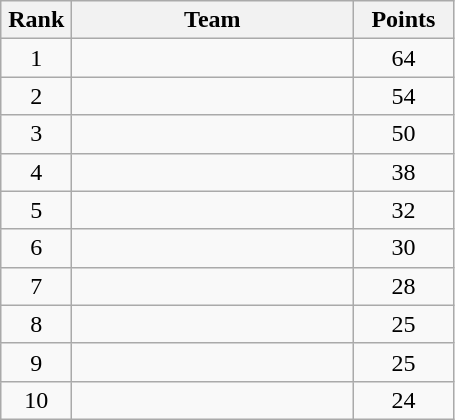<table class="wikitable" style="text-align:center;">
<tr>
<th width=40>Rank</th>
<th width=180>Team</th>
<th width=60>Points</th>
</tr>
<tr>
<td>1</td>
<td align=left></td>
<td>64</td>
</tr>
<tr>
<td>2</td>
<td align=left></td>
<td>54</td>
</tr>
<tr>
<td>3</td>
<td align=left></td>
<td>50</td>
</tr>
<tr>
<td>4</td>
<td align=left></td>
<td>38</td>
</tr>
<tr>
<td>5</td>
<td align=left></td>
<td>32</td>
</tr>
<tr>
<td>6</td>
<td align=left></td>
<td>30</td>
</tr>
<tr>
<td>7</td>
<td align=left></td>
<td>28</td>
</tr>
<tr>
<td>8</td>
<td align=left></td>
<td>25</td>
</tr>
<tr>
<td>9</td>
<td align=left></td>
<td>25</td>
</tr>
<tr>
<td>10</td>
<td align=left></td>
<td>24</td>
</tr>
</table>
